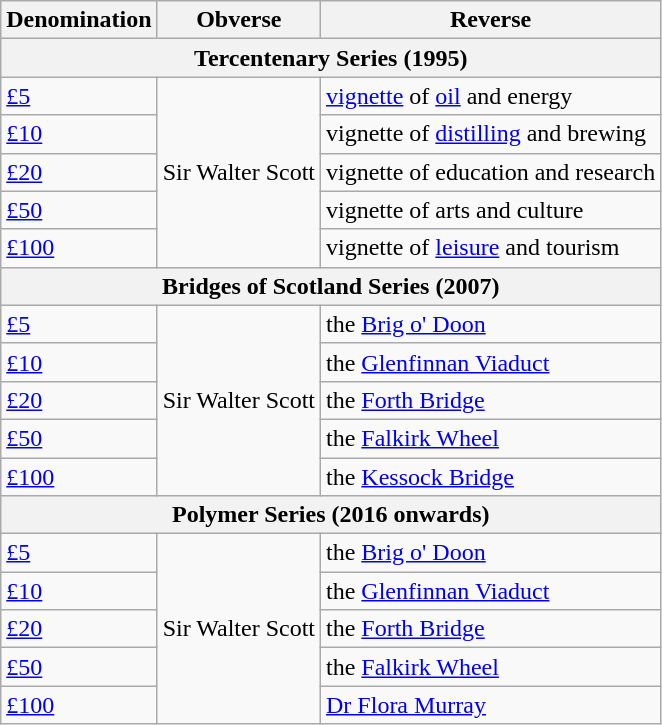<table class="wikitable">
<tr>
<th>Denomination</th>
<th>Obverse</th>
<th>Reverse</th>
</tr>
<tr>
<th colspan="3">Tercentenary Series (1995)</th>
</tr>
<tr>
<td><a href='#'>£5</a></td>
<td rowspan="5">Sir Walter Scott</td>
<td><a href='#'>vignette</a> of <a href='#'>oil</a> and energy</td>
</tr>
<tr>
<td><a href='#'>£10</a></td>
<td>vignette of <a href='#'>distilling</a> and brewing</td>
</tr>
<tr>
<td><a href='#'>£20</a></td>
<td>vignette of education and research</td>
</tr>
<tr>
<td><a href='#'>£50</a></td>
<td>vignette of arts and culture</td>
</tr>
<tr>
<td><a href='#'>£100</a></td>
<td>vignette of <a href='#'>leisure</a> and tourism</td>
</tr>
<tr>
<th colspan="3">Bridges of Scotland Series (2007)</th>
</tr>
<tr>
<td><a href='#'>£5</a></td>
<td rowspan="5">Sir Walter Scott</td>
<td>the <a href='#'>Brig o' Doon</a></td>
</tr>
<tr>
<td><a href='#'>£10</a></td>
<td>the <a href='#'>Glenfinnan Viaduct</a></td>
</tr>
<tr>
<td><a href='#'>£20</a></td>
<td>the <a href='#'>Forth Bridge</a></td>
</tr>
<tr>
<td><a href='#'>£50</a></td>
<td>the <a href='#'>Falkirk Wheel</a></td>
</tr>
<tr>
<td><a href='#'>£100</a></td>
<td>the <a href='#'>Kessock Bridge</a></td>
</tr>
<tr>
<th colspan="3">Polymer Series (2016 onwards)</th>
</tr>
<tr>
<td><a href='#'>£5</a></td>
<td rowspan="5">Sir Walter Scott</td>
<td>the <a href='#'>Brig o' Doon</a></td>
</tr>
<tr>
<td><a href='#'>£10</a></td>
<td>the <a href='#'>Glenfinnan Viaduct</a></td>
</tr>
<tr>
<td><a href='#'>£20</a></td>
<td>the <a href='#'>Forth Bridge</a></td>
</tr>
<tr>
<td><a href='#'>£50</a></td>
<td>the <a href='#'>Falkirk Wheel</a></td>
</tr>
<tr>
<td><a href='#'>£100</a></td>
<td><a href='#'>Dr Flora Murray</a></td>
</tr>
</table>
